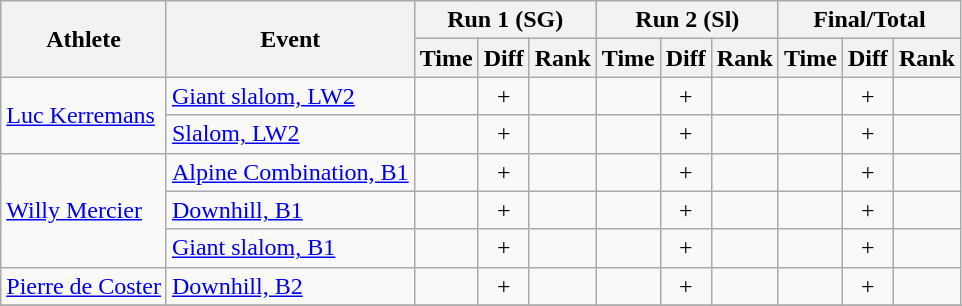<table class="wikitable" style="font-size:100%">
<tr>
<th rowspan="2">Athlete</th>
<th rowspan="2">Event</th>
<th colspan="3">Run 1 (SG)</th>
<th colspan="3">Run 2 (Sl)</th>
<th colspan="3">Final/Total</th>
</tr>
<tr>
<th>Time</th>
<th>Diff</th>
<th>Rank</th>
<th>Time</th>
<th>Diff</th>
<th>Rank</th>
<th>Time</th>
<th>Diff</th>
<th>Rank</th>
</tr>
<tr>
<td rowspan=2><a href='#'>Luc Kerremans</a></td>
<td><a href='#'>Giant slalom, LW2</a></td>
<td align="center"></td>
<td align="center">+</td>
<td align="center"></td>
<td align="center"></td>
<td align="center">+</td>
<td align="center"></td>
<td align="center"></td>
<td align="center">+</td>
<td colspan="3" align="center"></td>
</tr>
<tr>
<td><a href='#'>Slalom, LW2</a></td>
<td align="center"></td>
<td align="center">+</td>
<td align="center"></td>
<td align="center"></td>
<td align="center">+</td>
<td align="center"></td>
<td align="center"></td>
<td align="center">+</td>
<td colspan="3" align="center"></td>
</tr>
<tr>
<td rowspan=3><a href='#'>Willy Mercier</a></td>
<td><a href='#'>Alpine Combination, B1</a></td>
<td align="center"></td>
<td align="center">+</td>
<td align="center"></td>
<td align="center"></td>
<td align="center">+</td>
<td align="center"></td>
<td align="center"></td>
<td align="center">+</td>
<td align="center"></td>
</tr>
<tr>
<td><a href='#'>Downhill, B1</a></td>
<td align="center"></td>
<td align="center">+</td>
<td align="center"></td>
<td align="center"></td>
<td align="center">+</td>
<td align="center"></td>
<td align="center"></td>
<td align="center">+</td>
<td align="center"></td>
</tr>
<tr>
<td><a href='#'>Giant slalom, B1</a></td>
<td align="center"></td>
<td align="center">+</td>
<td align="center"></td>
<td align="center"></td>
<td align="center">+</td>
<td align="center"></td>
<td align="center"></td>
<td align="center">+</td>
<td align="center"></td>
</tr>
<tr>
<td rowspan=1><a href='#'>Pierre de Coster</a></td>
<td><a href='#'>Downhill, B2</a></td>
<td align="center"></td>
<td align="center">+</td>
<td align="center"></td>
<td align="center"></td>
<td align="center">+</td>
<td align="center"></td>
<td align="center"></td>
<td align="center">+</td>
<td align="center"></td>
</tr>
<tr>
</tr>
</table>
